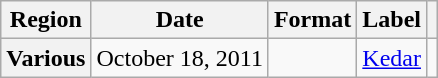<table class="wikitable plainrowheaders">
<tr>
<th scope="col">Region</th>
<th scope="col">Date</th>
<th scope="col">Format</th>
<th scope="col">Label</th>
<th scope="col"></th>
</tr>
<tr>
<th scope="row">Various</th>
<td>October 18, 2011</td>
<td></td>
<td><a href='#'>Kedar</a></td>
<td align="center"></td>
</tr>
</table>
